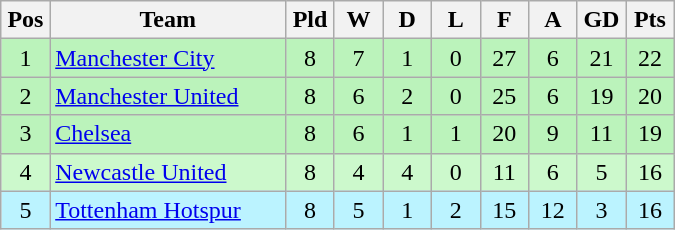<table class=wikitable align="right" style="text-align:center">
<tr>
<th width="25px">Pos</th>
<th width="150px">Team</th>
<th width="25px">Pld</th>
<th width="25px">W</th>
<th width="25px">D</th>
<th width="25px">L</th>
<th width="25px">F</th>
<th width="25px">A</th>
<th width="25px">GD</th>
<th width="25px">Pts</th>
</tr>
<tr style="background:#bbf3bb">
<td>1</td>
<td style="text-align:left"><a href='#'>Manchester City</a></td>
<td>8</td>
<td>7</td>
<td>1</td>
<td>0</td>
<td>27</td>
<td>6</td>
<td>21</td>
<td>22</td>
</tr>
<tr style="background:#bbf3bb">
<td>2</td>
<td style="text-align:left"><a href='#'>Manchester United</a></td>
<td>8</td>
<td>6</td>
<td>2</td>
<td>0</td>
<td>25</td>
<td>6</td>
<td>19</td>
<td>20</td>
</tr>
<tr style="background:#bbf3bb">
<td>3</td>
<td style="text-align:left"><a href='#'>Chelsea</a></td>
<td>8</td>
<td>6</td>
<td>1</td>
<td>1</td>
<td>20</td>
<td>9</td>
<td>11</td>
<td>19</td>
</tr>
<tr style="background:#ccf9cc">
<td>4</td>
<td style="text-align:left"><a href='#'>Newcastle United</a></td>
<td>8</td>
<td>4</td>
<td>4</td>
<td>0</td>
<td>11</td>
<td>6</td>
<td>5</td>
<td>16</td>
</tr>
<tr style="background:#bbf3ff">
<td>5</td>
<td style="text-align:left"><a href='#'>Tottenham Hotspur</a></td>
<td>8</td>
<td>5</td>
<td>1</td>
<td>2</td>
<td>15</td>
<td>12</td>
<td>3</td>
<td>16</td>
</tr>
</table>
